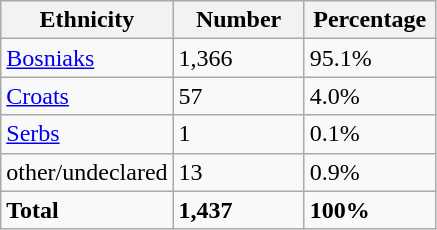<table class="wikitable">
<tr>
<th width="100px">Ethnicity</th>
<th width="80px">Number</th>
<th width="80px">Percentage</th>
</tr>
<tr>
<td><a href='#'>Bosniaks</a></td>
<td>1,366</td>
<td>95.1%</td>
</tr>
<tr>
<td><a href='#'>Croats</a></td>
<td>57</td>
<td>4.0%</td>
</tr>
<tr>
<td><a href='#'>Serbs</a></td>
<td>1</td>
<td>0.1%</td>
</tr>
<tr>
<td>other/undeclared</td>
<td>13</td>
<td>0.9%</td>
</tr>
<tr>
<td><strong>Total</strong></td>
<td><strong>1,437</strong></td>
<td><strong>100%</strong></td>
</tr>
</table>
